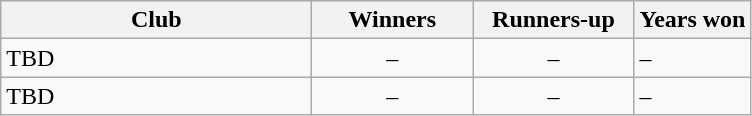<table class="wikitable">
<tr>
<th width="200">Club</th>
<th width="100">Winners</th>
<th width="100">Runners-up</th>
<th>Years won</th>
</tr>
<tr>
<td>TBD</td>
<td align="center">–</td>
<td align="center">–</td>
<td>–</td>
</tr>
<tr>
<td>TBD</td>
<td align="center">–</td>
<td align="center">–</td>
<td>–</td>
</tr>
</table>
